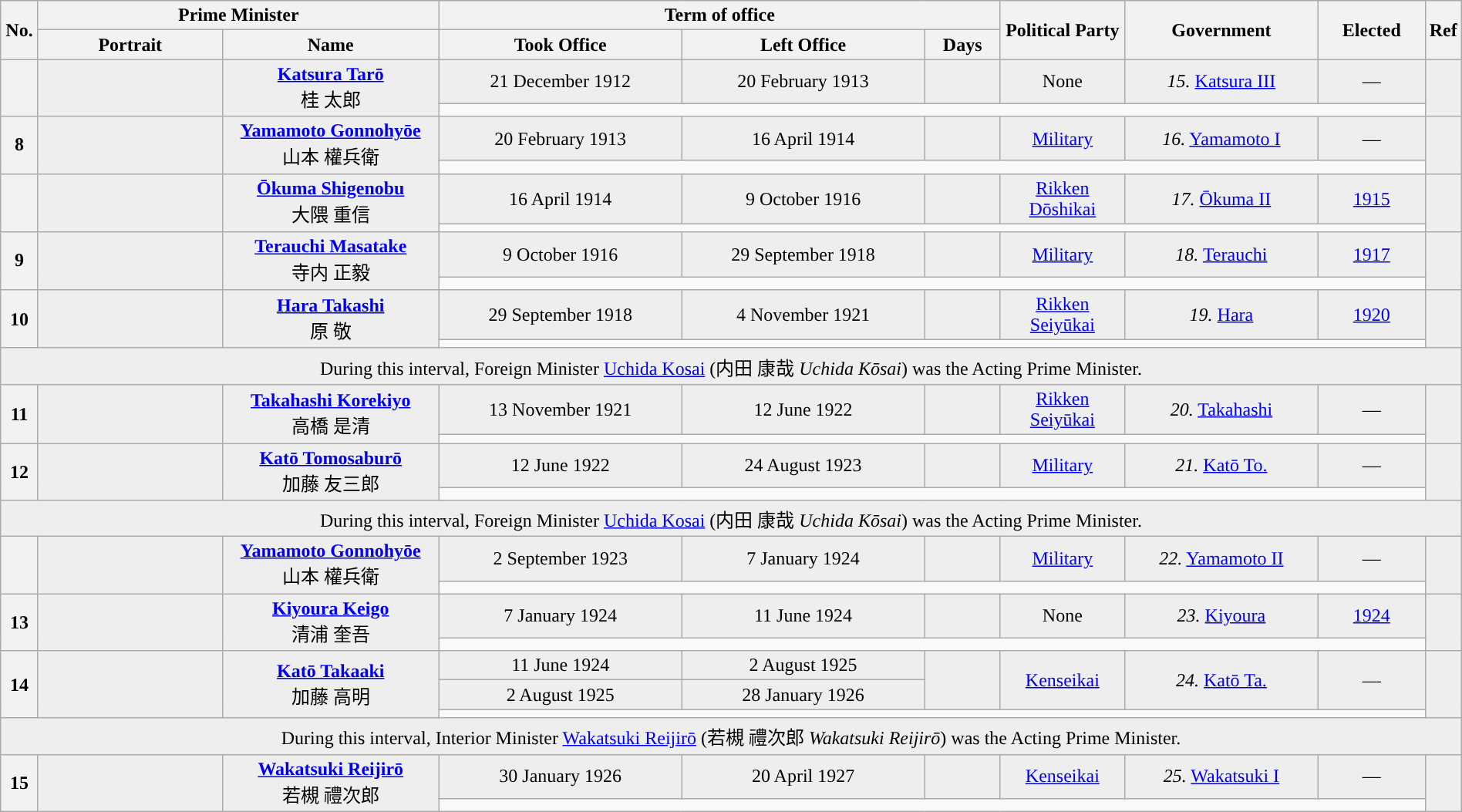<table class="wikitable"  style="text-align:center; width:100%;">
<tr>
<th rowspan=2 style="width:25px;">No.</th>
<th colspan=2 style="width:280px;">Prime Minister</th>
<th colspan=3>Term of office</th>
<th style="width:100px;" rowspan="2">Political Party</th>
<th style="width:160px;" rowspan="2">Government</th>
<th rowspan=2>Elected</th>
<th rowspan=2 style="width:20px;">Ref</th>
</tr>
<tr>
<th>Portrait</th>
<th style="width:180px;">Name</th>
<th>Took Office</th>
<th>Left Office</th>
<th>Days</th>
</tr>
<tr style="background:#eee;">
<th rowspan=2 style="background:"></th>
<td rowspan=2></td>
<td rowspan=2><strong><a href='#'>Katsura Tarō</a></strong><br><span><span>桂 太郎</span></span><br></td>
<td>21 December 1912</td>
<td>20 February 1913</td>
<td></td>
<td style="background:">None </td>
<td><em>15.</em> <a href='#'>Katsura III</a></td>
<td>—</td>
<td rowspan=2></td>
</tr>
<tr>
<td colspan="6" style="text-align:left;"></td>
</tr>
<tr style="background:#eee;">
<th rowspan=2 style="background:">8</th>
<td rowspan=2></td>
<td rowspan=2><strong><a href='#'>Yamamoto Gonnohyōe</a></strong><br><span><span>山本 權兵衛</span></span><br></td>
<td>20 February 1913</td>
<td>16 April 1914</td>
<td></td>
<td style="background:"><a href='#'>Military</a> </td>
<td><em>16.</em> <a href='#'>Yamamoto I</a></td>
<td>—</td>
<td rowspan=2></td>
</tr>
<tr>
<td colspan="6" style="text-align:left;"></td>
</tr>
<tr style="background:#eee;">
<th rowspan=2 style="background:"></th>
<td rowspan=2></td>
<td rowspan=2><strong><a href='#'>Ōkuma Shigenobu</a></strong><br><span><span>大隈 重信</span></span><br></td>
<td>16 April 1914</td>
<td>9 October 1916</td>
<td></td>
<td style="background:"><a href='#'>Rikken Dōshikai</a></td>
<td><em>17.</em> <a href='#'>Ōkuma II</a></td>
<td><a href='#'>1915</a></td>
<td rowspan=2></td>
</tr>
<tr>
<td colspan="6" style="text-align:left;"></td>
</tr>
<tr style="background:#eee;">
<th rowspan=2 style="background:">9</th>
<td rowspan=2></td>
<td rowspan=2><strong><a href='#'>Terauchi Masatake</a></strong><br><span><span>寺内 正毅</span></span><br></td>
<td>9 October 1916</td>
<td>29 September 1918</td>
<td></td>
<td style="background:"><a href='#'>Military</a> </td>
<td><em>18.</em> <a href='#'>Terauchi</a></td>
<td><a href='#'>1917</a></td>
<td rowspan=2></td>
</tr>
<tr>
<td colspan="6" style="text-align:left;"></td>
</tr>
<tr style="background:#eee;">
<th rowspan=2 style="background:">10</th>
<td rowspan=2></td>
<td rowspan=2><strong><a href='#'>Hara Takashi</a></strong><br><span><span>原 敬</span></span><br></td>
<td>29 September 1918</td>
<td>4 November 1921</td>
<td></td>
<td style="background:"><a href='#'>Rikken Seiyūkai</a></td>
<td><em>19.</em> <a href='#'>Hara</a></td>
<td><a href='#'>1920</a></td>
<td rowspan=2></td>
</tr>
<tr>
<td colspan="6" style="text-align:left;"></td>
</tr>
<tr style="background:#eee;">
<td colspan=10>During this interval, Foreign Minister <a href='#'>Uchida Kosai</a> (<span><span>内田 康哉</span></span> <em>Uchida Kōsai</em>) was the Acting Prime Minister.</td>
</tr>
<tr style="background:#eee;">
<th rowspan=2 style="background:">11</th>
<td rowspan=2></td>
<td rowspan=2><strong><a href='#'>Takahashi Korekiyo</a></strong><br><span><span>高橋 是清</span></span><br></td>
<td>13 November 1921</td>
<td>12 June 1922</td>
<td></td>
<td style="background:"><a href='#'>Rikken Seiyūkai</a></td>
<td><em>20.</em> <a href='#'>Takahashi</a></td>
<td>—</td>
<td rowspan=2></td>
</tr>
<tr>
<td colspan="6" style="text-align:left;"></td>
</tr>
<tr style="background:#eee;">
<th rowspan=2 style="background:">12</th>
<td rowspan=2></td>
<td rowspan=2><strong><a href='#'>Katō Tomosaburō</a></strong><br><span><span>加藤 友三郎</span></span><br></td>
<td>12 June 1922</td>
<td>24 August 1923</td>
<td></td>
<td style="background:"><a href='#'>Military</a> </td>
<td><em>21.</em> <a href='#'>Katō To.</a></td>
<td>—</td>
<td rowspan=2></td>
</tr>
<tr>
<td colspan="6" style="text-align:left;"></td>
</tr>
<tr style="background:#eee;">
<td colspan=10>During this interval, Foreign Minister <a href='#'>Uchida Kosai</a> (<span><span>内田 康哉</span></span> <em>Uchida Kōsai</em>) was the Acting Prime Minister.</td>
</tr>
<tr style="background:#eee;">
<th rowspan=2 style="background:"></th>
<td rowspan=2></td>
<td rowspan=2><strong><a href='#'>Yamamoto Gonnohyōe</a></strong><br><span><span>山本 權兵衛</span></span><br></td>
<td>2 September 1923</td>
<td>7 January 1924</td>
<td></td>
<td style="background:"><a href='#'>Military</a> </td>
<td><em>22.</em> <a href='#'>Yamamoto II</a></td>
<td>—</td>
<td rowspan=2></td>
</tr>
<tr>
<td colspan="6" style="text-align:left;"></td>
</tr>
<tr style="background:#eee;">
<th rowspan=2 style="background:">13</th>
<td rowspan=2></td>
<td rowspan=2><strong><a href='#'>Kiyoura Keigo</a></strong><br><span><span>清浦 奎吾</span></span><br></td>
<td>7 January 1924</td>
<td>11 June 1924</td>
<td></td>
<td style="background:">None</td>
<td><em>23.</em> <a href='#'>Kiyoura</a></td>
<td><a href='#'>1924</a></td>
<td rowspan=2></td>
</tr>
<tr>
<td colspan="6" style="text-align:left;"></td>
</tr>
<tr style="background:#eee;">
<th rowspan=3 style="background:">14</th>
<td rowspan=3></td>
<td rowspan=3><strong><a href='#'>Katō Takaaki</a></strong><br><span><span>加藤 高明</span></span><br></td>
<td>11 June 1924</td>
<td>2 August 1925</td>
<td rowspan=2></td>
<td rowspan=2 style="background:"><a href='#'>Kenseikai</a></td>
<td rowspan=2><em>24.</em> <a href='#'>Katō Ta.</a></td>
<td rowspan=2>—</td>
<td rowspan=3></td>
</tr>
<tr style="background:#eee;">
<td>2 August 1925</td>
<td>28 January 1926</td>
</tr>
<tr>
<td colspan="6" style="text-align:left;"></td>
</tr>
<tr style="background:#eee;">
<td colspan=10>During this interval, Interior Minister <a href='#'>Wakatsuki Reijirō</a> (<span><span>若槻 禮次郎</span></span> <em>Wakatsuki Reijirō</em>) was the Acting Prime Minister.</td>
</tr>
<tr style="background:#eee;">
<th rowspan=2 style="background:">15</th>
<td rowspan=2></td>
<td rowspan=2><strong><a href='#'>Wakatsuki Reijirō</a></strong><br><span><span>若槻 禮次郎</span></span><br></td>
<td>30 January 1926</td>
<td>20 April 1927</td>
<td></td>
<td style="background:"><a href='#'>Kenseikai</a></td>
<td><em>25.</em> <a href='#'>Wakatsuki I</a></td>
<td>—</td>
<td rowspan=2></td>
</tr>
<tr>
<td colspan="6" style="text-align:left;"></td>
</tr>
</table>
